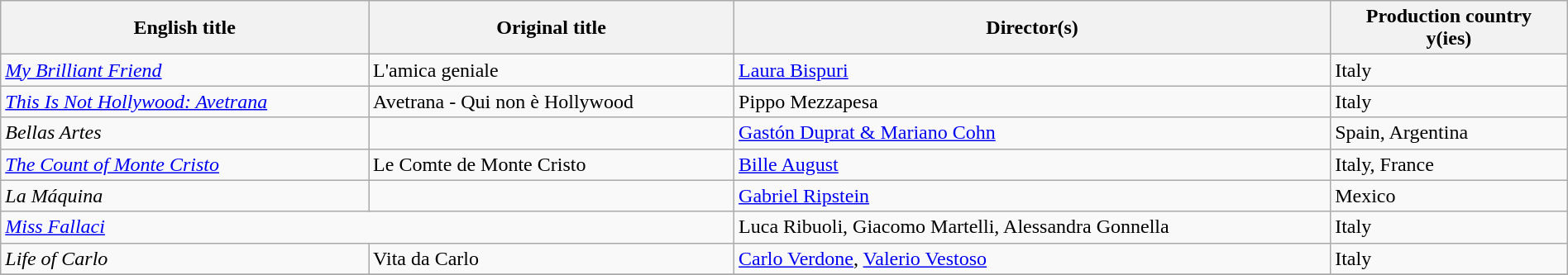<table class="sortable wikitable" style="width:100%; margin-bottom:4px" cellpadding="5">
<tr>
<th scope="col">English title</th>
<th scope="col">Original title</th>
<th scope="col">Director(s)</th>
<th scope="col">Production country<br>y(ies)</th>
</tr>
<tr>
<td><em><a href='#'>My Brilliant Friend</a></em></td>
<td>L'amica geniale</td>
<td><a href='#'>Laura Bispuri</a></td>
<td>Italy</td>
</tr>
<tr>
<td><em><a href='#'>This Is Not Hollywood: Avetrana</a></em></td>
<td>Avetrana - Qui non è Hollywood</td>
<td>Pippo Mezzapesa</td>
<td>Italy</td>
</tr>
<tr>
<td><em>Bellas Artes</em></td>
<td></td>
<td><a href='#'>Gastón Duprat & Mariano Cohn</a></td>
<td>Spain, Argentina</td>
</tr>
<tr>
<td><em><a href='#'>The Count of Monte Cristo</a></em></td>
<td>Le Comte de Monte Cristo</td>
<td><a href='#'>Bille August</a></td>
<td>Italy, France</td>
</tr>
<tr>
<td><em>La Máquina</em></td>
<td></td>
<td><a href='#'>Gabriel Ripstein</a></td>
<td>Mexico</td>
</tr>
<tr>
<td colspan=2><em><a href='#'>Miss Fallaci</a></em></td>
<td>Luca Ribuoli, Giacomo Martelli, Alessandra Gonnella</td>
<td>Italy</td>
</tr>
<tr>
<td><em>Life of Carlo</em></td>
<td>Vita da Carlo</td>
<td><a href='#'>Carlo Verdone</a>, <a href='#'>Valerio Vestoso</a></td>
<td>Italy</td>
</tr>
<tr>
</tr>
</table>
